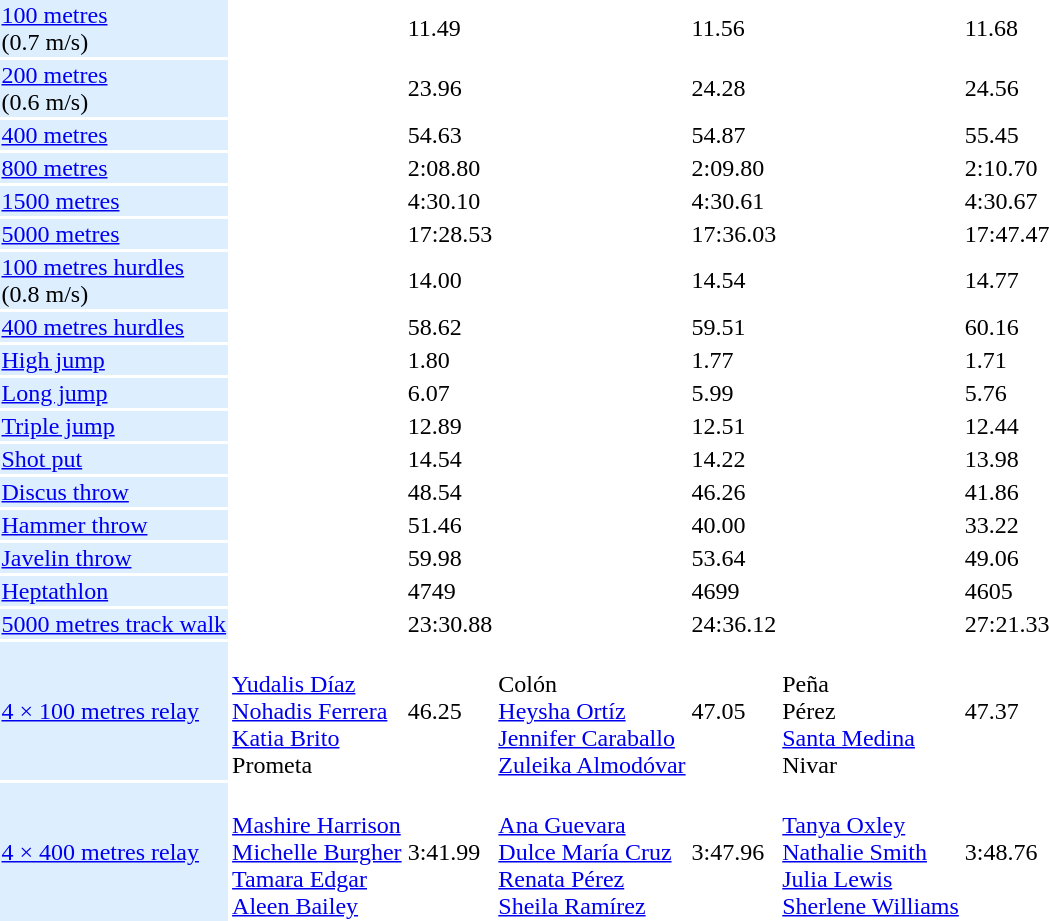<table>
<tr>
<td bgcolor = DDEEFF><a href='#'>100 metres</a> <br> (0.7 m/s)</td>
<td></td>
<td>11.49</td>
<td></td>
<td>11.56</td>
<td></td>
<td>11.68</td>
</tr>
<tr>
<td bgcolor = DDEEFF><a href='#'>200 metres</a> <br> (0.6 m/s)</td>
<td></td>
<td>23.96</td>
<td></td>
<td>24.28</td>
<td></td>
<td>24.56</td>
</tr>
<tr>
<td bgcolor = DDEEFF><a href='#'>400 metres</a></td>
<td></td>
<td>54.63</td>
<td></td>
<td>54.87</td>
<td></td>
<td>55.45</td>
</tr>
<tr>
<td bgcolor = DDEEFF><a href='#'>800 metres</a></td>
<td></td>
<td>2:08.80</td>
<td></td>
<td>2:09.80</td>
<td></td>
<td>2:10.70</td>
</tr>
<tr>
<td bgcolor = DDEEFF><a href='#'>1500 metres</a></td>
<td></td>
<td>4:30.10</td>
<td></td>
<td>4:30.61</td>
<td></td>
<td>4:30.67</td>
</tr>
<tr>
<td bgcolor = DDEEFF><a href='#'>5000 metres</a></td>
<td></td>
<td>17:28.53</td>
<td></td>
<td>17:36.03</td>
<td></td>
<td>17:47.47</td>
</tr>
<tr>
<td bgcolor = DDEEFF><a href='#'>100 metres hurdles</a> <br> (0.8 m/s)</td>
<td></td>
<td>14.00</td>
<td></td>
<td>14.54</td>
<td></td>
<td>14.77</td>
</tr>
<tr>
<td bgcolor = DDEEFF><a href='#'>400 metres hurdles</a></td>
<td></td>
<td>58.62</td>
<td></td>
<td>59.51</td>
<td></td>
<td>60.16</td>
</tr>
<tr>
<td bgcolor = DDEEFF><a href='#'>High jump</a></td>
<td></td>
<td>1.80</td>
<td></td>
<td>1.77</td>
<td></td>
<td>1.71</td>
</tr>
<tr>
<td bgcolor = DDEEFF><a href='#'>Long jump</a></td>
<td></td>
<td>6.07</td>
<td></td>
<td>5.99</td>
<td></td>
<td>5.76</td>
</tr>
<tr>
<td bgcolor = DDEEFF><a href='#'>Triple jump</a></td>
<td></td>
<td>12.89</td>
<td></td>
<td>12.51</td>
<td></td>
<td>12.44</td>
</tr>
<tr>
<td bgcolor = DDEEFF><a href='#'>Shot put</a></td>
<td></td>
<td>14.54</td>
<td></td>
<td>14.22</td>
<td></td>
<td>13.98</td>
</tr>
<tr>
<td bgcolor = DDEEFF><a href='#'>Discus throw</a></td>
<td></td>
<td>48.54</td>
<td></td>
<td>46.26</td>
<td></td>
<td>41.86</td>
</tr>
<tr>
<td bgcolor = DDEEFF><a href='#'>Hammer throw</a></td>
<td></td>
<td>51.46</td>
<td></td>
<td>40.00</td>
<td></td>
<td>33.22</td>
</tr>
<tr>
<td bgcolor = DDEEFF><a href='#'>Javelin throw</a></td>
<td></td>
<td>59.98</td>
<td></td>
<td>53.64</td>
<td></td>
<td>49.06</td>
</tr>
<tr>
<td bgcolor = DDEEFF><a href='#'>Heptathlon</a></td>
<td></td>
<td>4749</td>
<td></td>
<td>4699</td>
<td></td>
<td>4605</td>
</tr>
<tr>
<td bgcolor = DDEEFF><a href='#'>5000 metres track walk</a></td>
<td></td>
<td>23:30.88</td>
<td></td>
<td>24:36.12</td>
<td></td>
<td>27:21.33</td>
</tr>
<tr>
<td bgcolor = DDEEFF><a href='#'>4 × 100 metres relay</a></td>
<td> <br> <a href='#'>Yudalis Díaz</a> <br> <a href='#'>Nohadis Ferrera</a> <br> <a href='#'>Katia Brito</a> <br> Prometa</td>
<td>46.25</td>
<td> <br> Colón <br> <a href='#'>Heysha Ortíz</a> <br> <a href='#'>Jennifer Caraballo</a> <br> <a href='#'>Zuleika Almodóvar</a></td>
<td>47.05</td>
<td> <br> Peña <br> Pérez <br> <a href='#'>Santa Medina</a> <br> Nivar</td>
<td>47.37</td>
</tr>
<tr>
<td bgcolor = DDEEFF><a href='#'>4 × 400 metres relay</a></td>
<td>  <br> <a href='#'>Mashire Harrison</a> <br> <a href='#'>Michelle Burgher</a> <br> <a href='#'>Tamara Edgar</a> <br> <a href='#'>Aleen Bailey</a></td>
<td>3:41.99</td>
<td> <br> <a href='#'>Ana Guevara</a> <br> <a href='#'>Dulce María Cruz</a> <br> <a href='#'>Renata Pérez</a> <br> <a href='#'>Sheila Ramírez</a></td>
<td>3:47.96</td>
<td> <br> <a href='#'>Tanya Oxley</a> <br> <a href='#'>Nathalie Smith</a> <br> <a href='#'>Julia Lewis</a> <br> <a href='#'>Sherlene Williams</a></td>
<td>3:48.76</td>
</tr>
</table>
